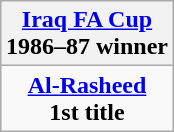<table class="wikitable" style="text-align: center; margin: 0 auto;">
<tr>
<th><a href='#'>Iraq FA Cup</a><br>1986–87 winner</th>
</tr>
<tr>
<td><strong><a href='#'>Al-Rasheed</a></strong><br><strong>1st title</strong></td>
</tr>
</table>
